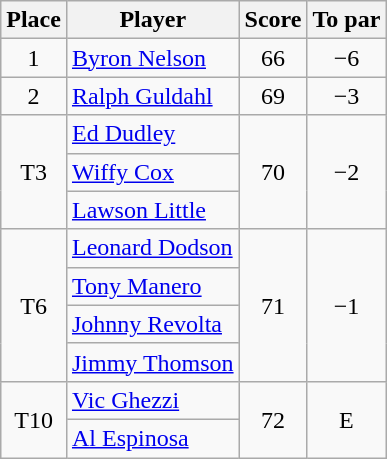<table class="wikitable">
<tr>
<th>Place</th>
<th>Player</th>
<th>Score</th>
<th>To par</th>
</tr>
<tr>
<td align="center">1</td>
<td> <a href='#'>Byron Nelson</a></td>
<td align="center">66</td>
<td align="center">−6</td>
</tr>
<tr>
<td align="center">2</td>
<td> <a href='#'>Ralph Guldahl</a></td>
<td align="center">69</td>
<td align="center">−3</td>
</tr>
<tr>
<td rowspan=3 align="center">T3</td>
<td> <a href='#'>Ed Dudley</a></td>
<td rowspan=3 align="center">70</td>
<td rowspan=3 align="center">−2</td>
</tr>
<tr>
<td> <a href='#'>Wiffy Cox</a></td>
</tr>
<tr>
<td> <a href='#'>Lawson Little</a></td>
</tr>
<tr>
<td rowspan=4 align="center">T6</td>
<td> <a href='#'>Leonard Dodson</a></td>
<td rowspan=4 align="center">71</td>
<td rowspan=4 align="center">−1</td>
</tr>
<tr>
<td> <a href='#'>Tony Manero</a></td>
</tr>
<tr>
<td> <a href='#'>Johnny Revolta</a></td>
</tr>
<tr>
<td> <a href='#'>Jimmy Thomson</a></td>
</tr>
<tr>
<td rowspan=2 align="center">T10</td>
<td> <a href='#'>Vic Ghezzi</a></td>
<td rowspan=2 align="center">72</td>
<td rowspan=2 align="center">E</td>
</tr>
<tr>
<td> <a href='#'>Al Espinosa</a></td>
</tr>
</table>
